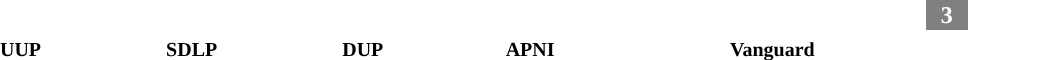<table style="width:60%; text-align:center;">
<tr style="color:white;">
<td style="background:"><strong>31</strong></td>
<td style="background:"><strong>19</strong></td>
<td style="background:"><strong>8</strong></td>
<td style="background:"><strong>8</strong></td>
<td style="background:"><strong>7</strong></td>
<td style="background:grey; width:3.8%;"><strong>3</strong></td>
<td style="background:"><strong>1</strong></td>
<td style="background:"><strong>1</strong></td>
</tr>
<tr>
<td><span><strong><small>UUP</small></strong></span></td>
<td><span><strong><small>SDLP</small></strong></span></td>
<td><span><strong><small>DUP</small></strong></span></td>
<td><span><strong><small>APNI</small></strong></span></td>
<td><span><strong><small>Vanguard</small> </strong></span></td>
<td><span> </span></td>
<td><span> </span></td>
</tr>
</table>
